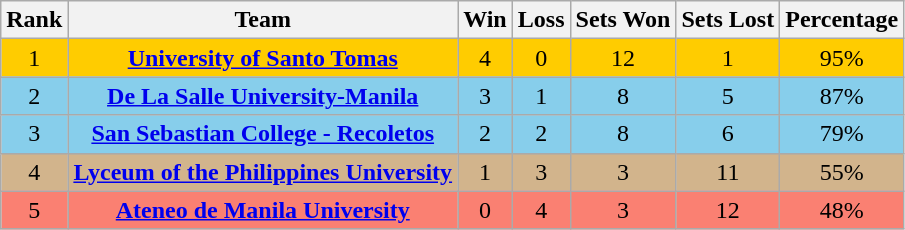<table class="wikitable" align="center"|>
<tr>
<th>Rank</th>
<th>Team</th>
<th>Win</th>
<th>Loss</th>
<th>Sets Won</th>
<th>Sets Lost</th>
<th>Percentage</th>
</tr>
<tr style="text-align:center; background:#fc0;">
<td>1</td>
<td><strong><a href='#'>University of Santo Tomas</a></strong></td>
<td>4</td>
<td>0</td>
<td>12</td>
<td>1</td>
<td>95%</td>
</tr>
<tr style="text-align:center; background:skyblue;">
<td>2</td>
<td><strong><a href='#'>De La Salle University-Manila</a></strong></td>
<td>3</td>
<td>1</td>
<td>8</td>
<td>5</td>
<td>87%</td>
</tr>
<tr style="text-align:center; background:skyblue;">
<td>3</td>
<td><strong><a href='#'>San Sebastian College - Recoletos</a></strong></td>
<td>2</td>
<td>2</td>
<td>8</td>
<td>6</td>
<td>79%</td>
</tr>
<tr style="text-align:center; background:tan;">
<td>4</td>
<td><strong><a href='#'>Lyceum of the Philippines University</a></strong></td>
<td>1</td>
<td>3</td>
<td>3</td>
<td>11</td>
<td>55%</td>
</tr>
<tr style="text-align:center; background:salmon;">
<td>5</td>
<td><strong><a href='#'>Ateneo de Manila University</a></strong></td>
<td>0</td>
<td>4</td>
<td>3</td>
<td>12</td>
<td>48%</td>
</tr>
</table>
